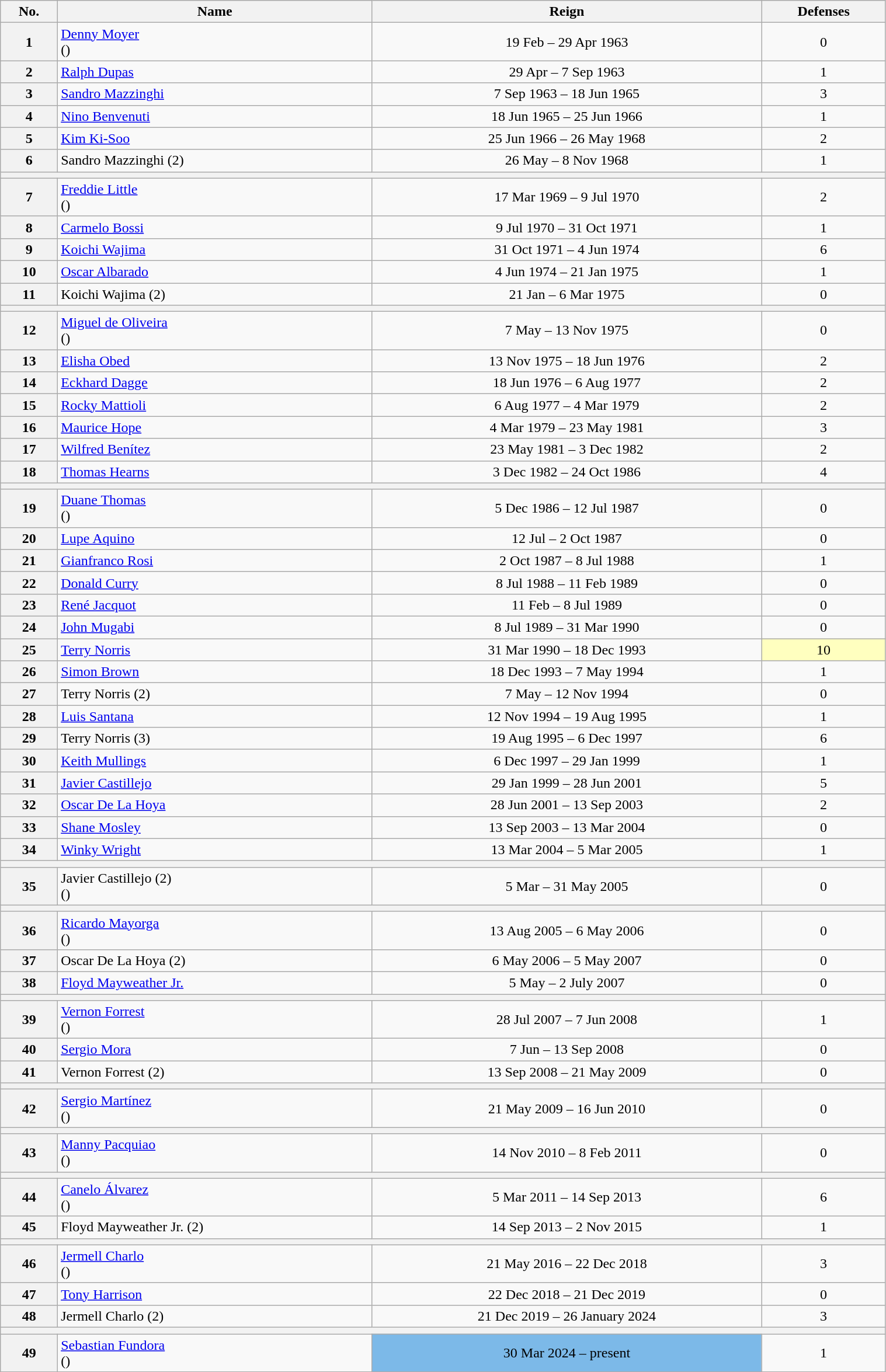<table class="wikitable sortable" style="width:80%;">
<tr>
<th>No.</th>
<th>Name</th>
<th>Reign</th>
<th>Defenses</th>
</tr>
<tr>
<th>1</th>
<td align="left"><a href='#'>Denny Moyer</a><br>()</td>
<td style="text-align:center;">19 Feb – 29 Apr 1963</td>
<td style="text-align:center;">0</td>
</tr>
<tr>
<th>2</th>
<td align="left"><a href='#'>Ralph Dupas</a></td>
<td style="text-align:center;">29 Apr – 7 Sep 1963</td>
<td style="text-align:center;">1</td>
</tr>
<tr>
<th>3</th>
<td align="left"><a href='#'>Sandro Mazzinghi</a></td>
<td style="text-align:center;">7 Sep 1963 – 18 Jun 1965</td>
<td style="text-align:center;">3</td>
</tr>
<tr>
<th>4</th>
<td align="left"><a href='#'>Nino Benvenuti</a></td>
<td style="text-align:center;">18 Jun 1965 – 25 Jun 1966</td>
<td style="text-align:center;">1</td>
</tr>
<tr>
<th>5</th>
<td align="left"><a href='#'>Kim Ki-Soo</a></td>
<td style="text-align:center;">25 Jun 1966 – 26 May 1968</td>
<td style="text-align:center;">2</td>
</tr>
<tr>
<th>6</th>
<td align="left">Sandro Mazzinghi (2)</td>
<td style="text-align:center;">26 May – 8 Nov 1968</td>
<td style="text-align:center;">1</td>
</tr>
<tr align=center>
<th colspan=4></th>
</tr>
<tr>
<th>7</th>
<td align="left"><a href='#'>Freddie Little</a><br>()</td>
<td style="text-align:center;">17 Mar 1969 – 9 Jul 1970</td>
<td style="text-align:center;">2</td>
</tr>
<tr>
<th>8</th>
<td align="left"><a href='#'>Carmelo Bossi</a></td>
<td style="text-align:center;">9 Jul 1970 – 31 Oct 1971</td>
<td style="text-align:center;">1</td>
</tr>
<tr>
<th>9</th>
<td align="left"><a href='#'>Koichi Wajima</a></td>
<td style="text-align:center;">31 Oct 1971 – 4 Jun 1974</td>
<td style="text-align:center;">6</td>
</tr>
<tr>
<th>10</th>
<td align="left"><a href='#'>Oscar Albarado</a></td>
<td style="text-align:center;">4 Jun 1974 – 21 Jan 1975</td>
<td style="text-align:center;">1</td>
</tr>
<tr>
<th>11</th>
<td align="left">Koichi Wajima (2)</td>
<td style="text-align:center;">21 Jan – 6 Mar 1975</td>
<td style="text-align:center;">0</td>
</tr>
<tr align=center>
<th colspan=4></th>
</tr>
<tr>
<th>12</th>
<td align="left"><a href='#'>Miguel de Oliveira</a><br>()</td>
<td style="text-align:center;">7 May – 13 Nov 1975</td>
<td style="text-align:center;">0</td>
</tr>
<tr>
<th>13</th>
<td align="left"><a href='#'>Elisha Obed</a></td>
<td style="text-align:center;">13 Nov 1975 – 18 Jun 1976</td>
<td style="text-align:center;">2</td>
</tr>
<tr>
<th>14</th>
<td align="left"><a href='#'>Eckhard Dagge</a></td>
<td style="text-align:center;">18 Jun 1976 – 6 Aug 1977</td>
<td style="text-align:center;">2</td>
</tr>
<tr>
<th>15</th>
<td align="left"><a href='#'>Rocky Mattioli</a></td>
<td style="text-align:center;">6 Aug 1977 – 4 Mar 1979</td>
<td style="text-align:center;">2</td>
</tr>
<tr>
<th>16</th>
<td align="left"><a href='#'>Maurice Hope</a></td>
<td style="text-align:center;">4 Mar 1979 – 23 May 1981</td>
<td style="text-align:center;">3</td>
</tr>
<tr>
<th>17</th>
<td align="left"><a href='#'>Wilfred Benítez</a></td>
<td style="text-align:center;">23 May 1981 – 3 Dec 1982</td>
<td style="text-align:center;">2</td>
</tr>
<tr>
<th>18</th>
<td align="left"><a href='#'>Thomas Hearns</a></td>
<td style="text-align:center;">3 Dec 1982 – 24 Oct 1986</td>
<td style="text-align:center;">4</td>
</tr>
<tr align=center>
<th colspan=4></th>
</tr>
<tr>
<th>19</th>
<td align="left"><a href='#'>Duane Thomas</a><br>()</td>
<td style="text-align:center;">5 Dec 1986 – 12 Jul 1987</td>
<td style="text-align:center;">0</td>
</tr>
<tr>
<th>20</th>
<td align="left"><a href='#'>Lupe Aquino</a></td>
<td style="text-align:center;">12 Jul – 2 Oct 1987</td>
<td style="text-align:center;">0</td>
</tr>
<tr>
<th>21</th>
<td align="left"><a href='#'>Gianfranco Rosi</a></td>
<td style="text-align:center;">2 Oct 1987 – 8 Jul 1988</td>
<td style="text-align:center;">1</td>
</tr>
<tr>
<th>22</th>
<td align="left"><a href='#'>Donald Curry</a></td>
<td style="text-align:center;">8 Jul 1988 – 11 Feb 1989</td>
<td style="text-align:center;">0</td>
</tr>
<tr>
<th>23</th>
<td align="left"><a href='#'>René Jacquot</a></td>
<td style="text-align:center;">11 Feb – 8 Jul 1989</td>
<td style="text-align:center;">0</td>
</tr>
<tr>
<th>24</th>
<td align="left"><a href='#'>John Mugabi</a></td>
<td style="text-align:center;">8 Jul 1989 – 31 Mar 1990</td>
<td style="text-align:center;">0</td>
</tr>
<tr>
<th>25</th>
<td align="left"><a href='#'>Terry Norris</a></td>
<td style="text-align:center;">31 Mar 1990 – 18 Dec 1993</td>
<td style="background:#ffffbf; text-align:center;">10</td>
</tr>
<tr>
<th>26</th>
<td align="left"><a href='#'>Simon Brown</a></td>
<td style="text-align:center;">18 Dec 1993 – 7 May 1994</td>
<td style="text-align:center;">1</td>
</tr>
<tr>
<th>27</th>
<td align="left">Terry Norris (2)</td>
<td style="text-align:center;">7 May – 12 Nov 1994</td>
<td style="text-align:center;">0</td>
</tr>
<tr>
<th>28</th>
<td align="left"><a href='#'>Luis Santana</a></td>
<td style="text-align:center;">12 Nov 1994 – 19 Aug 1995</td>
<td style="text-align:center;">1</td>
</tr>
<tr>
<th>29</th>
<td align="left">Terry Norris (3)</td>
<td style="text-align:center;">19 Aug 1995 – 6 Dec 1997</td>
<td style="text-align:center;">6</td>
</tr>
<tr>
<th>30</th>
<td align="left"><a href='#'>Keith Mullings</a></td>
<td style="text-align:center;">6 Dec 1997 – 29 Jan 1999</td>
<td style="text-align:center;">1</td>
</tr>
<tr>
<th>31</th>
<td align="left"><a href='#'>Javier Castillejo</a></td>
<td style="text-align:center;">29 Jan 1999 – 28 Jun 2001</td>
<td style="text-align:center;">5</td>
</tr>
<tr>
<th>32</th>
<td align="left"><a href='#'>Oscar De La Hoya</a></td>
<td style="text-align:center;">28 Jun 2001 – 13 Sep 2003</td>
<td style="text-align:center;">2</td>
</tr>
<tr>
<th>33</th>
<td align="left"><a href='#'>Shane Mosley</a></td>
<td style="text-align:center;">13 Sep 2003 – 13 Mar 2004</td>
<td style="text-align:center;">0</td>
</tr>
<tr>
<th>34</th>
<td align="left"><a href='#'>Winky Wright</a></td>
<td style="text-align:center;">13 Mar 2004 – 5 Mar 2005</td>
<td style="text-align:center;">1</td>
</tr>
<tr align=center>
<th colspan=4></th>
</tr>
<tr>
<th>35</th>
<td align="left">Javier Castillejo (2)<br>()</td>
<td style="text-align:center;">5 Mar – 31 May 2005</td>
<td style="text-align:center;">0</td>
</tr>
<tr align=center>
<th colspan=4></th>
</tr>
<tr>
<th>36</th>
<td align="left"><a href='#'>Ricardo Mayorga</a><br>()</td>
<td style="text-align:center;">13 Aug 2005 – 6 May 2006</td>
<td style="text-align:center;">0</td>
</tr>
<tr>
<th>37</th>
<td align="left">Oscar De La Hoya (2)</td>
<td style="text-align:center;">6 May 2006 – 5 May 2007</td>
<td style="text-align:center;">0</td>
</tr>
<tr>
<th>38</th>
<td align="left"><a href='#'>Floyd Mayweather Jr.</a></td>
<td style="text-align:center;">5 May – 2 July 2007</td>
<td style="text-align:center;">0</td>
</tr>
<tr align=center>
<th colspan=4></th>
</tr>
<tr>
<th>39</th>
<td align="left"><a href='#'>Vernon Forrest</a><br>()</td>
<td style="text-align:center;">28 Jul 2007 – 7 Jun 2008</td>
<td style="text-align:center;">1</td>
</tr>
<tr>
<th>40</th>
<td align="left"><a href='#'>Sergio Mora</a></td>
<td style="text-align:center;">7 Jun – 13 Sep 2008</td>
<td style="text-align:center;">0</td>
</tr>
<tr>
<th>41</th>
<td align="left">Vernon Forrest (2)</td>
<td style="text-align:center;">13 Sep 2008 – 21 May 2009</td>
<td style="text-align:center;">0</td>
</tr>
<tr align=center>
<th colspan=4></th>
</tr>
<tr>
<th>42</th>
<td align="left"><a href='#'>Sergio Martínez</a><br>()</td>
<td style="text-align:center;">21 May 2009 – 16 Jun 2010</td>
<td style="text-align:center;">0</td>
</tr>
<tr align=center>
<th colspan=4></th>
</tr>
<tr>
<th>43</th>
<td align="left"><a href='#'>Manny Pacquiao</a><br>()</td>
<td style="text-align:center;">14 Nov 2010 – 8 Feb 2011</td>
<td style="text-align:center;">0</td>
</tr>
<tr align=center>
<th colspan=4></th>
</tr>
<tr>
<th>44</th>
<td align="left"><a href='#'>Canelo Álvarez</a><br>()</td>
<td style="text-align:center;">5 Mar 2011 – 14 Sep 2013</td>
<td style="text-align:center;">6</td>
</tr>
<tr>
<th>45</th>
<td align="left">Floyd Mayweather Jr. (2)</td>
<td style="text-align:center;">14 Sep 2013 – 2 Nov 2015</td>
<td style="text-align:center;">1</td>
</tr>
<tr align=center>
<th colspan=4></th>
</tr>
<tr>
<th>46</th>
<td align="left"><a href='#'>Jermell Charlo</a><br>()</td>
<td style="text-align:center;">21 May 2016 – 22 Dec 2018</td>
<td style="text-align:center;">3</td>
</tr>
<tr>
<th>47</th>
<td align="left"><a href='#'>Tony Harrison</a></td>
<td style="text-align:center;">22 Dec 2018 – 21 Dec 2019</td>
<td style="text-align:center;">0</td>
</tr>
<tr>
<th>48</th>
<td align="left">Jermell Charlo (2)</td>
<td style="text-align:center;">21 Dec 2019 – 26 January 2024</td>
<td style="text-align:center;">3</td>
</tr>
<tr align=center>
<th colspan=4></th>
</tr>
<tr align=center>
<th>49</th>
<td align=left><a href='#'>Sebastian Fundora</a><br>()</td>
<td style="background:#7CB9E8;">30 Mar 2024 – present</td>
<td>1</td>
</tr>
</table>
